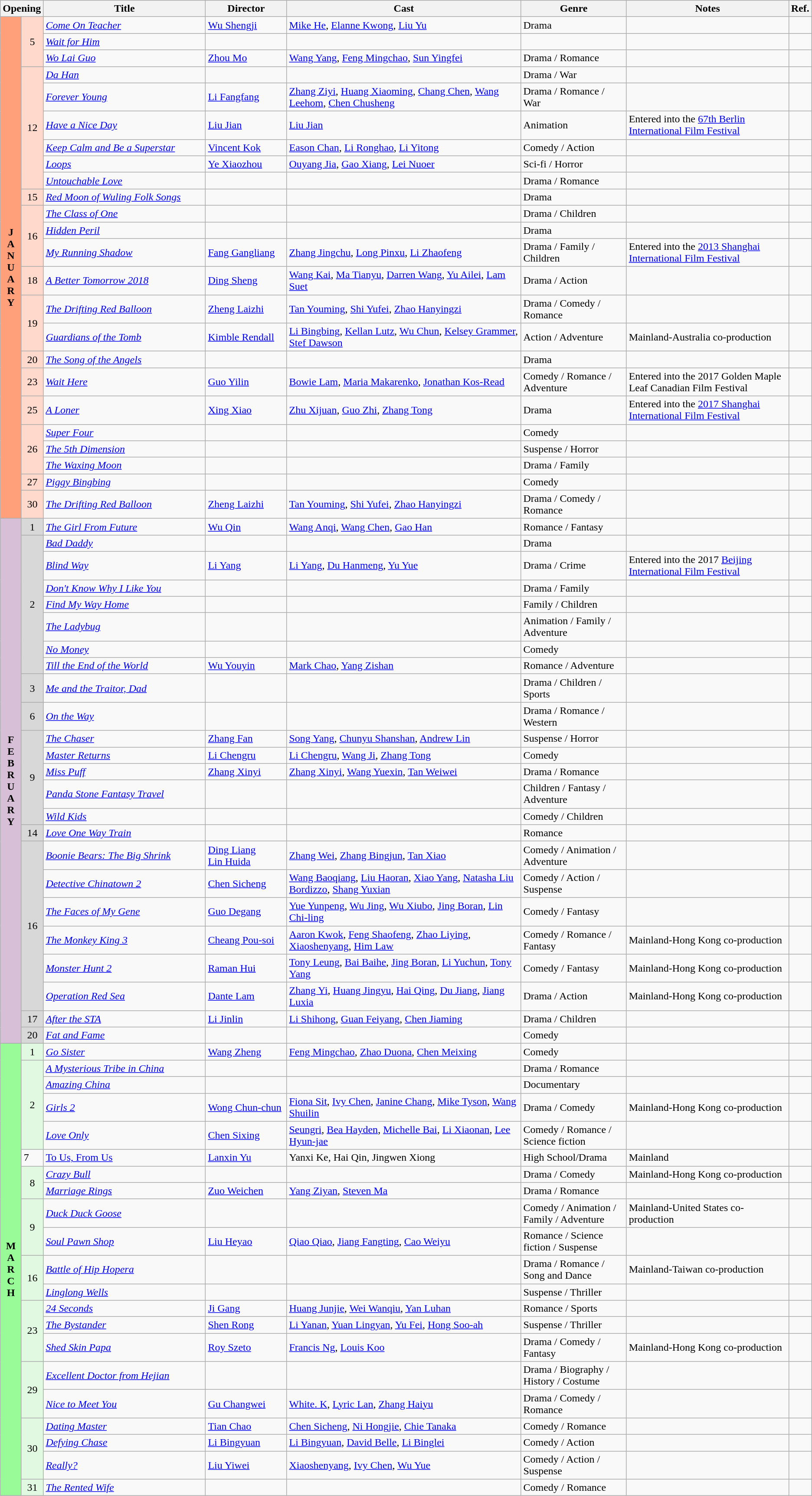<table class="wikitable">
<tr>
<th colspan="2">Opening</th>
<th style="width:20%;">Title</th>
<th style="width:10%;">Director</th>
<th>Cast</th>
<th style="width:13%">Genre</th>
<th style="width:20%">Notes</th>
<th>Ref.</th>
</tr>
<tr>
<td rowspan=24 style="text-align:center; background:#ffa07a; textcolor:#000;"><strong>J<br>A<br>N<br>U<br>A<br>R<br>Y</strong></td>
<td rowspan=3 style="text-align:center; background:#ffdacc; textcolor:#000;">5</td>
<td><em><a href='#'>Come On Teacher</a></em></td>
<td><a href='#'>Wu Shengji</a></td>
<td><a href='#'>Mike He</a>, <a href='#'>Elanne Kwong</a>, <a href='#'>Liu Yu</a></td>
<td>Drama</td>
<td></td>
<td style="text-align:center;"></td>
</tr>
<tr>
<td><em><a href='#'>Wait for Him</a></em></td>
<td></td>
<td></td>
<td></td>
<td></td>
<td style="text-align:center;"></td>
</tr>
<tr>
<td><em><a href='#'>Wo Lai Guo</a></em></td>
<td><a href='#'>Zhou Mo</a></td>
<td><a href='#'>Wang Yang</a>, <a href='#'>Feng Mingchao</a>, <a href='#'>Sun Yingfei</a></td>
<td>Drama / Romance</td>
<td></td>
<td style="text-align:center;"></td>
</tr>
<tr>
<td rowspan=6 style="text-align:center; background:#ffdacc; textcolor:#000;">12</td>
<td><em><a href='#'>Da Han</a></em></td>
<td></td>
<td></td>
<td>Drama / War</td>
<td></td>
<td style="text-align:center;"></td>
</tr>
<tr>
<td><em><a href='#'>Forever Young</a></em></td>
<td><a href='#'>Li Fangfang</a></td>
<td><a href='#'>Zhang Ziyi</a>, <a href='#'>Huang Xiaoming</a>, <a href='#'>Chang Chen</a>, <a href='#'>Wang Leehom</a>, <a href='#'>Chen Chusheng</a></td>
<td>Drama / Romance / War</td>
<td></td>
<td style="text-align:center;"></td>
</tr>
<tr>
<td><em><a href='#'>Have a Nice Day</a></em></td>
<td><a href='#'>Liu Jian</a></td>
<td><a href='#'>Liu Jian</a></td>
<td>Animation</td>
<td>Entered into the <a href='#'>67th Berlin International Film Festival</a></td>
<td style="text-align:center;"></td>
</tr>
<tr>
<td><em><a href='#'>Keep Calm and Be a Superstar</a></em></td>
<td><a href='#'>Vincent Kok</a></td>
<td><a href='#'>Eason Chan</a>, <a href='#'>Li Ronghao</a>, <a href='#'>Li Yitong</a></td>
<td>Comedy / Action</td>
<td></td>
<td style="text-align:center;"></td>
</tr>
<tr>
<td><em><a href='#'>Loops</a></em></td>
<td><a href='#'>Ye Xiaozhou</a></td>
<td><a href='#'>Ouyang Jia</a>, <a href='#'>Gao Xiang</a>, <a href='#'>Lei Nuoer</a></td>
<td>Sci-fi / Horror</td>
<td></td>
<td style="text-align:center;"></td>
</tr>
<tr>
<td><em><a href='#'>Untouchable Love</a></em></td>
<td></td>
<td></td>
<td>Drama / Romance</td>
<td></td>
<td style="text-align:center;"></td>
</tr>
<tr>
<td rowspan=1 style="text-align:center; background:#ffdacc; textcolor:#000;">15</td>
<td><em><a href='#'>Red Moon of Wuling Folk Songs</a></em></td>
<td></td>
<td></td>
<td>Drama</td>
<td></td>
<td style="text-align:center;"></td>
</tr>
<tr>
<td rowspan=3 style="text-align:center; background:#ffdacc; textcolor:#000;">16</td>
<td><em><a href='#'>The Class of One</a></em></td>
<td></td>
<td></td>
<td>Drama / Children</td>
<td></td>
<td style="text-align:center;"></td>
</tr>
<tr>
<td><em><a href='#'>Hidden Peril</a></em></td>
<td></td>
<td></td>
<td>Drama</td>
<td></td>
<td style="text-align:center;"></td>
</tr>
<tr>
<td><em><a href='#'>My Running Shadow</a></em></td>
<td><a href='#'>Fang Gangliang</a></td>
<td><a href='#'>Zhang Jingchu</a>, <a href='#'>Long Pinxu</a>, <a href='#'>Li Zhaofeng</a></td>
<td>Drama / Family / Children</td>
<td>Entered into the <a href='#'>2013 Shanghai International Film Festival</a></td>
<td style="text-align:center;"></td>
</tr>
<tr>
<td rowspan=1 style="text-align:center; background:#ffdacc; textcolor:#000;">18</td>
<td><em><a href='#'>A Better Tomorrow 2018</a></em></td>
<td><a href='#'>Ding Sheng</a></td>
<td><a href='#'>Wang Kai</a>, <a href='#'>Ma Tianyu</a>, <a href='#'>Darren Wang</a>, <a href='#'>Yu Ailei</a>, <a href='#'>Lam Suet</a></td>
<td>Drama / Action</td>
<td></td>
<td style="text-align:center;"></td>
</tr>
<tr>
<td rowspan=2 style="text-align:center; background:#ffdacc; textcolor:#000;">19</td>
<td><em><a href='#'>The Drifting Red Balloon</a></em></td>
<td><a href='#'>Zheng Laizhi</a></td>
<td><a href='#'>Tan Youming</a>, <a href='#'>Shi Yufei</a>, <a href='#'>Zhao Hanyingzi</a></td>
<td>Drama / Comedy / Romance</td>
<td></td>
<td style="text-align:center;"></td>
</tr>
<tr>
<td><em><a href='#'>Guardians of the Tomb</a></em></td>
<td><a href='#'>Kimble Rendall</a></td>
<td><a href='#'>Li Bingbing</a>, <a href='#'>Kellan Lutz</a>, <a href='#'>Wu Chun</a>, <a href='#'>Kelsey Grammer</a>, <a href='#'>Stef Dawson</a></td>
<td>Action / Adventure</td>
<td>Mainland-Australia co-production</td>
<td style="text-align:center;"></td>
</tr>
<tr>
<td rowspan=1 style="text-align:center; background:#ffdacc; textcolor:#000;">20</td>
<td><em><a href='#'>The Song of the Angels</a></em></td>
<td></td>
<td></td>
<td>Drama</td>
<td></td>
<td style="text-align:center;"></td>
</tr>
<tr>
<td rowspan=1 style="text-align:center; background:#ffdacc; textcolor:#000;">23</td>
<td><em><a href='#'>Wait Here</a></em></td>
<td><a href='#'>Guo Yilin</a></td>
<td><a href='#'>Bowie Lam</a>, <a href='#'>Maria Makarenko</a>, <a href='#'>Jonathan Kos-Read</a></td>
<td>Comedy / Romance / Adventure</td>
<td>Entered into the 2017 Golden Maple Leaf Canadian Film Festival</td>
<td style="text-align:center;"></td>
</tr>
<tr>
<td rowspan=1 style="text-align:center; background:#ffdacc; textcolor:#000;">25</td>
<td><em><a href='#'>A Loner</a></em></td>
<td><a href='#'>Xing Xiao</a></td>
<td><a href='#'>Zhu Xijuan</a>, <a href='#'>Guo Zhi</a>, <a href='#'>Zhang Tong</a></td>
<td>Drama</td>
<td>Entered into the <a href='#'>2017 Shanghai International Film Festival</a></td>
<td style="text-align:center;"></td>
</tr>
<tr>
<td rowspan=3 style="text-align:center; background:#ffdacc; textcolor:#000;">26</td>
<td><em><a href='#'>Super Four</a></em></td>
<td></td>
<td></td>
<td>Comedy</td>
<td></td>
<td style="text-align:center;"></td>
</tr>
<tr>
<td><em><a href='#'>The 5th Dimension</a></em></td>
<td></td>
<td></td>
<td>Suspense / Horror</td>
<td></td>
<td style="text-align:center;"></td>
</tr>
<tr>
<td><em><a href='#'>The Waxing Moon</a></em></td>
<td></td>
<td></td>
<td>Drama / Family</td>
<td></td>
<td style="text-align:center;"></td>
</tr>
<tr>
<td rowspan=1 style="text-align:center; background:#ffdacc; textcolor:#000;">27</td>
<td><em><a href='#'>Piggy Bingbing</a></em></td>
<td></td>
<td></td>
<td>Comedy</td>
<td></td>
<td style="text-align:center;"></td>
</tr>
<tr>
<td rowspan=1 style="text-align:center; background:#ffdacc; textcolor:#000;">30</td>
<td><em><a href='#'>The Drifting Red Balloon</a></em></td>
<td><a href='#'>Zheng Laizhi</a></td>
<td><a href='#'>Tan Youming</a>, <a href='#'>Shi Yufei</a>, <a href='#'>Zhao Hanyingzi</a></td>
<td>Drama / Comedy / Romance</td>
<td></td>
<td style="text-align:center;"></td>
</tr>
<tr>
<th rowspan=24 style="text-align:center; background:thistle; textcolor:#000;">F<br>E<br>B<br>R<br>U<br>A<br>R<br>Y</th>
<td rowspan=1 style="text-align:center; background:#d8d8d8; textcolor:#000;">1</td>
<td><em><a href='#'>The Girl From Future</a></em></td>
<td><a href='#'>Wu Qin</a></td>
<td><a href='#'>Wang Anqi</a>, <a href='#'>Wang Chen</a>, <a href='#'>Gao Han</a></td>
<td>Romance / Fantasy</td>
<td></td>
<td style="text-align:center;"></td>
</tr>
<tr>
<td rowspan=7 style="text-align:center; background:#d8d8d8; textcolor:#000;">2</td>
<td><em><a href='#'>Bad Daddy</a></em></td>
<td></td>
<td></td>
<td>Drama</td>
<td></td>
<td style="text-align:center;"></td>
</tr>
<tr>
<td><em><a href='#'>Blind Way</a></em></td>
<td><a href='#'>Li Yang</a></td>
<td><a href='#'>Li Yang</a>, <a href='#'>Du Hanmeng</a>, <a href='#'>Yu Yue</a></td>
<td>Drama / Crime</td>
<td>Entered into the 2017 <a href='#'>Beijing International Film Festival</a></td>
<td style="text-align:center;"></td>
</tr>
<tr>
<td><em><a href='#'>Don't Know Why I Like You</a></em></td>
<td></td>
<td></td>
<td>Drama / Family</td>
<td></td>
<td style="text-align:center;"></td>
</tr>
<tr>
<td><em><a href='#'>Find My Way Home</a></em></td>
<td></td>
<td></td>
<td>Family / Children</td>
<td></td>
<td style="text-align:center;"></td>
</tr>
<tr>
<td><em><a href='#'>The Ladybug</a></em></td>
<td></td>
<td></td>
<td>Animation / Family / Adventure</td>
<td></td>
<td style="text-align:center;"></td>
</tr>
<tr>
<td><em><a href='#'>No Money</a></em></td>
<td></td>
<td></td>
<td>Comedy</td>
<td></td>
<td style="text-align:center;"></td>
</tr>
<tr>
<td><em><a href='#'>Till the End of the World</a></em></td>
<td><a href='#'>Wu Youyin</a></td>
<td><a href='#'>Mark Chao</a>, <a href='#'>Yang Zishan</a></td>
<td>Romance / Adventure</td>
<td></td>
<td style="text-align:center;"></td>
</tr>
<tr>
<td rowspan=1 style="text-align:center; background:#d8d8d8; textcolor:#000;">3</td>
<td><em><a href='#'>Me and the Traitor, Dad</a></em></td>
<td></td>
<td></td>
<td>Drama / Children / Sports</td>
<td></td>
<td style="text-align:center;"></td>
</tr>
<tr>
<td rowspan=1 style="text-align:center; background:#d8d8d8; textcolor:#000;">6</td>
<td><em><a href='#'>On the Way</a></em></td>
<td></td>
<td></td>
<td>Drama / Romance / Western</td>
<td></td>
<td style="text-align:center;"></td>
</tr>
<tr>
<td rowspan=5 style="text-align:center; background:#d8d8d8; textcolor:#000;">9</td>
<td><em><a href='#'>The Chaser</a></em></td>
<td><a href='#'>Zhang Fan</a></td>
<td><a href='#'>Song Yang</a>, <a href='#'>Chunyu Shanshan</a>, <a href='#'>Andrew Lin</a></td>
<td>Suspense / Horror</td>
<td></td>
<td style="text-align:center;"></td>
</tr>
<tr>
<td><em><a href='#'>Master Returns</a></em></td>
<td><a href='#'>Li Chengru</a></td>
<td><a href='#'>Li Chengru</a>, <a href='#'>Wang Ji</a>, <a href='#'>Zhang Tong</a></td>
<td>Comedy</td>
<td></td>
<td style="text-align:center;"></td>
</tr>
<tr>
<td><em><a href='#'>Miss Puff</a></em></td>
<td><a href='#'>Zhang Xinyi</a></td>
<td><a href='#'>Zhang Xinyi</a>, <a href='#'>Wang Yuexin</a>, <a href='#'>Tan Weiwei</a></td>
<td>Drama / Romance</td>
<td></td>
<td style="text-align:center;"></td>
</tr>
<tr>
<td><em><a href='#'>Panda Stone Fantasy Travel</a></em></td>
<td></td>
<td></td>
<td>Children / Fantasy / Adventure</td>
<td></td>
<td style="text-align:center;"></td>
</tr>
<tr>
<td><em><a href='#'>Wild Kids</a></em></td>
<td></td>
<td></td>
<td>Comedy / Children</td>
<td></td>
<td style="text-align:center;"></td>
</tr>
<tr>
<td rowspan=1 style="text-align:center; background:#d8d8d8; textcolor:#000;">14</td>
<td><em><a href='#'>Love One Way Train</a></em></td>
<td></td>
<td></td>
<td>Romance</td>
<td></td>
<td style="text-align:center;"></td>
</tr>
<tr>
<td rowspan=6 style="text-align:center; background:#d8d8d8; textcolor:#000;">16</td>
<td><em><a href='#'>Boonie Bears: The Big Shrink</a></em></td>
<td><a href='#'>Ding Liang</a> <br> <a href='#'>Lin Huida</a></td>
<td><a href='#'>Zhang Wei</a>, <a href='#'>Zhang Bingjun</a>, <a href='#'>Tan Xiao</a></td>
<td>Comedy / Animation / Adventure</td>
<td></td>
<td style="text-align:center;"></td>
</tr>
<tr>
<td><em><a href='#'>Detective Chinatown 2</a></em></td>
<td><a href='#'>Chen Sicheng</a></td>
<td><a href='#'>Wang Baoqiang</a>, <a href='#'>Liu Haoran</a>, <a href='#'>Xiao Yang</a>, <a href='#'>Natasha Liu Bordizzo</a>, <a href='#'>Shang Yuxian</a></td>
<td>Comedy / Action / Suspense</td>
<td></td>
<td style="text-align:center;"></td>
</tr>
<tr>
<td><em><a href='#'>The Faces of My Gene</a></em></td>
<td><a href='#'>Guo Degang</a></td>
<td><a href='#'>Yue Yunpeng</a>, <a href='#'>Wu Jing</a>, <a href='#'>Wu Xiubo</a>, <a href='#'>Jing Boran</a>, <a href='#'>Lin Chi-ling</a></td>
<td>Comedy / Fantasy</td>
<td></td>
<td style="text-align:center;"></td>
</tr>
<tr>
<td><em><a href='#'>The Monkey King 3</a></em></td>
<td><a href='#'>Cheang Pou-soi</a></td>
<td><a href='#'>Aaron Kwok</a>, <a href='#'>Feng Shaofeng</a>, <a href='#'>Zhao Liying</a>, <a href='#'>Xiaoshenyang</a>, <a href='#'>Him Law</a></td>
<td>Comedy / Romance / Fantasy</td>
<td>Mainland-Hong Kong co-production</td>
<td style="text-align:center;"></td>
</tr>
<tr>
<td><em><a href='#'>Monster Hunt 2</a></em></td>
<td><a href='#'>Raman Hui</a></td>
<td><a href='#'>Tony Leung</a>, <a href='#'>Bai Baihe</a>, <a href='#'>Jing Boran</a>, <a href='#'>Li Yuchun</a>, <a href='#'>Tony Yang</a></td>
<td>Comedy / Fantasy</td>
<td>Mainland-Hong Kong co-production</td>
<td style="text-align:center;"></td>
</tr>
<tr>
<td><em><a href='#'>Operation Red Sea</a></em></td>
<td><a href='#'>Dante Lam</a></td>
<td><a href='#'>Zhang Yi</a>, <a href='#'>Huang Jingyu</a>, <a href='#'>Hai Qing</a>, <a href='#'>Du Jiang</a>, <a href='#'>Jiang Luxia</a></td>
<td>Drama / Action</td>
<td>Mainland-Hong Kong co-production</td>
<td style="text-align:center;"></td>
</tr>
<tr>
<td rowspan=1 style="text-align:center; background:#d8d8d8; textcolor:#000;">17</td>
<td><em><a href='#'>After the STA</a></em></td>
<td><a href='#'>Li Jinlin</a></td>
<td><a href='#'>Li Shihong</a>, <a href='#'>Guan Feiyang</a>, <a href='#'>Chen Jiaming</a></td>
<td>Drama / Children</td>
<td></td>
<td style="text-align:center;"></td>
</tr>
<tr>
<td rowspan=1 style="text-align:center; background:#d8d8d8; textcolor:#000;">20</td>
<td><em><a href='#'>Fat and Fame</a></em></td>
<td></td>
<td></td>
<td>Comedy</td>
<td></td>
<td style="text-align:center;"></td>
</tr>
<tr>
<td rowspan="21" style="text-align:center; background:#98fb98; textcolor:#000;"><strong>M<br>A<br>R<br>C<br>H</strong></td>
<td rowspan=1 style="text-align:center; background:#e0f9e0; textcolor:#000;">1</td>
<td><em><a href='#'>Go Sister</a></em></td>
<td><a href='#'>Wang Zheng</a></td>
<td><a href='#'>Feng Mingchao</a>, <a href='#'>Zhao Duona</a>, <a href='#'>Chen Meixing</a></td>
<td>Comedy</td>
<td></td>
<td style="text-align:center;"></td>
</tr>
<tr>
<td rowspan=4 style="text-align:center; background:#e0f9e0; textcolor:#000;">2</td>
<td><em><a href='#'>A Mysterious Tribe in China</a></em></td>
<td></td>
<td></td>
<td>Drama / Romance</td>
<td></td>
<td style="text-align:center;"></td>
</tr>
<tr>
<td><em><a href='#'>Amazing China</a></em></td>
<td></td>
<td></td>
<td>Documentary</td>
<td></td>
<td style="text-align:center;"></td>
</tr>
<tr>
<td><em><a href='#'>Girls 2</a></em></td>
<td><a href='#'>Wong Chun-chun</a></td>
<td><a href='#'>Fiona Sit</a>, <a href='#'>Ivy Chen</a>, <a href='#'>Janine Chang</a>, <a href='#'>Mike Tyson</a>, <a href='#'>Wang Shuilin</a></td>
<td>Drama / Comedy</td>
<td>Mainland-Hong Kong co-production</td>
<td style="text-align:center;"></td>
</tr>
<tr>
<td><em><a href='#'>Love Only</a></em></td>
<td><a href='#'>Chen Sixing</a></td>
<td><a href='#'>Seungri</a>, <a href='#'>Bea Hayden</a>, <a href='#'>Michelle Bai</a>, <a href='#'>Li Xiaonan</a>, <a href='#'>Lee Hyun-jae</a></td>
<td>Comedy / Romance / Science fiction</td>
<td></td>
<td style="text-align:center;"></td>
</tr>
<tr>
<td>7</td>
<td><a href='#'>To Us, From Us</a></td>
<td><a href='#'>Lanxin Yu</a></td>
<td>Yanxi Ke, Hai Qin, Jingwen Xiong</td>
<td>High School/Drama</td>
<td>Mainland</td>
<td></td>
</tr>
<tr>
<td rowspan=2 style="text-align:center; background:#e0f9e0; textcolor:#000;">8</td>
<td><em><a href='#'>Crazy Bull</a></em></td>
<td></td>
<td></td>
<td>Drama / Comedy</td>
<td>Mainland-Hong Kong co-production</td>
<td style="text-align:center;"></td>
</tr>
<tr>
<td><em><a href='#'>Marriage Rings</a></em></td>
<td><a href='#'>Zuo Weichen</a></td>
<td><a href='#'>Yang Ziyan</a>, <a href='#'>Steven Ma</a></td>
<td>Drama / Romance</td>
<td></td>
<td style="text-align:center;"></td>
</tr>
<tr>
<td rowspan=2 style="text-align:center; background:#e0f9e0; textcolor:#000;">9</td>
<td><em><a href='#'>Duck Duck Goose</a></em></td>
<td></td>
<td></td>
<td>Comedy / Animation / Family / Adventure</td>
<td>Mainland-United States co-production</td>
<td style="text-align:center;"></td>
</tr>
<tr>
<td><em><a href='#'>Soul Pawn Shop</a></em></td>
<td><a href='#'>Liu Heyao</a></td>
<td><a href='#'>Qiao Qiao</a>, <a href='#'>Jiang Fangting</a>, <a href='#'>Cao Weiyu</a></td>
<td>Romance / Science fiction / Suspense</td>
<td></td>
<td style="text-align:center;"></td>
</tr>
<tr>
<td rowspan=2 style="text-align:center; background:#e0f9e0; textcolor:#000;">16</td>
<td><em><a href='#'>Battle of Hip Hopera</a></em></td>
<td></td>
<td></td>
<td>Drama / Romance / Song and Dance</td>
<td>Mainland-Taiwan co-production</td>
<td style="text-align:center;"></td>
</tr>
<tr>
<td><em><a href='#'>Linglong Wells</a></em></td>
<td></td>
<td></td>
<td>Suspense / Thriller</td>
<td></td>
<td style="text-align:center;"></td>
</tr>
<tr>
<td rowspan=3 style="text-align:center; background:#e0f9e0; textcolor:#000;">23</td>
<td><em><a href='#'>24 Seconds</a></em></td>
<td><a href='#'>Ji Gang</a></td>
<td><a href='#'>Huang Junjie</a>, <a href='#'>Wei Wanqiu</a>, <a href='#'>Yan Luhan</a></td>
<td>Romance / Sports</td>
<td></td>
<td style="text-align:center;"></td>
</tr>
<tr>
<td><em><a href='#'>The Bystander</a></em></td>
<td><a href='#'>Shen Rong</a></td>
<td><a href='#'>Li Yanan</a>, <a href='#'>Yuan Lingyan</a>, <a href='#'>Yu Fei</a>, <a href='#'>Hong Soo-ah</a></td>
<td>Suspense / Thriller</td>
<td></td>
<td style="text-align:center;"></td>
</tr>
<tr>
<td><em><a href='#'>Shed Skin Papa</a></em></td>
<td><a href='#'>Roy Szeto</a></td>
<td><a href='#'>Francis Ng</a>, <a href='#'>Louis Koo</a></td>
<td>Drama / Comedy / Fantasy</td>
<td>Mainland-Hong Kong co-production</td>
<td style="text-align:center;"></td>
</tr>
<tr>
<td rowspan=2 style="text-align:center; background:#e0f9e0; textcolor:#000;">29</td>
<td><em><a href='#'>Excellent Doctor from Hejian</a></em></td>
<td></td>
<td></td>
<td>Drama / Biography / History / Costume</td>
<td></td>
<td style="text-align:center;"></td>
</tr>
<tr>
<td><em><a href='#'>Nice to Meet You</a></em></td>
<td><a href='#'>Gu Changwei</a></td>
<td><a href='#'>White. K</a>, <a href='#'>Lyric Lan</a>, <a href='#'>Zhang Haiyu</a></td>
<td>Drama / Comedy / Romance</td>
<td></td>
<td style="text-align:center;"></td>
</tr>
<tr>
<td rowspan=3 style="text-align:center; background:#e0f9e0; textcolor:#000;">30</td>
<td><em><a href='#'>Dating Master</a></em></td>
<td><a href='#'>Tian Chao</a></td>
<td><a href='#'>Chen Sicheng</a>, <a href='#'>Ni Hongjie</a>, <a href='#'>Chie Tanaka</a></td>
<td>Comedy / Romance</td>
<td></td>
<td style="text-align:center;"></td>
</tr>
<tr>
<td><em><a href='#'>Defying Chase</a></em></td>
<td><a href='#'>Li Bingyuan</a></td>
<td><a href='#'>Li Bingyuan</a>, <a href='#'>David Belle</a>, <a href='#'>Li Binglei</a></td>
<td>Comedy / Action</td>
<td></td>
<td style="text-align:center;"></td>
</tr>
<tr>
<td><em><a href='#'>Really?</a></em></td>
<td><a href='#'>Liu Yiwei</a></td>
<td><a href='#'>Xiaoshenyang</a>, <a href='#'>Ivy Chen</a>, <a href='#'>Wu Yue</a></td>
<td>Comedy / Action / Suspense</td>
<td></td>
<td style="text-align:center;"></td>
</tr>
<tr>
<td rowspan=1 style="text-align:center; background:#e0f9e0; textcolor:#000;">31</td>
<td><em><a href='#'>The Rented Wife</a></em></td>
<td></td>
<td></td>
<td>Comedy / Romance</td>
<td></td>
<td style="text-align:center;"></td>
</tr>
</table>
